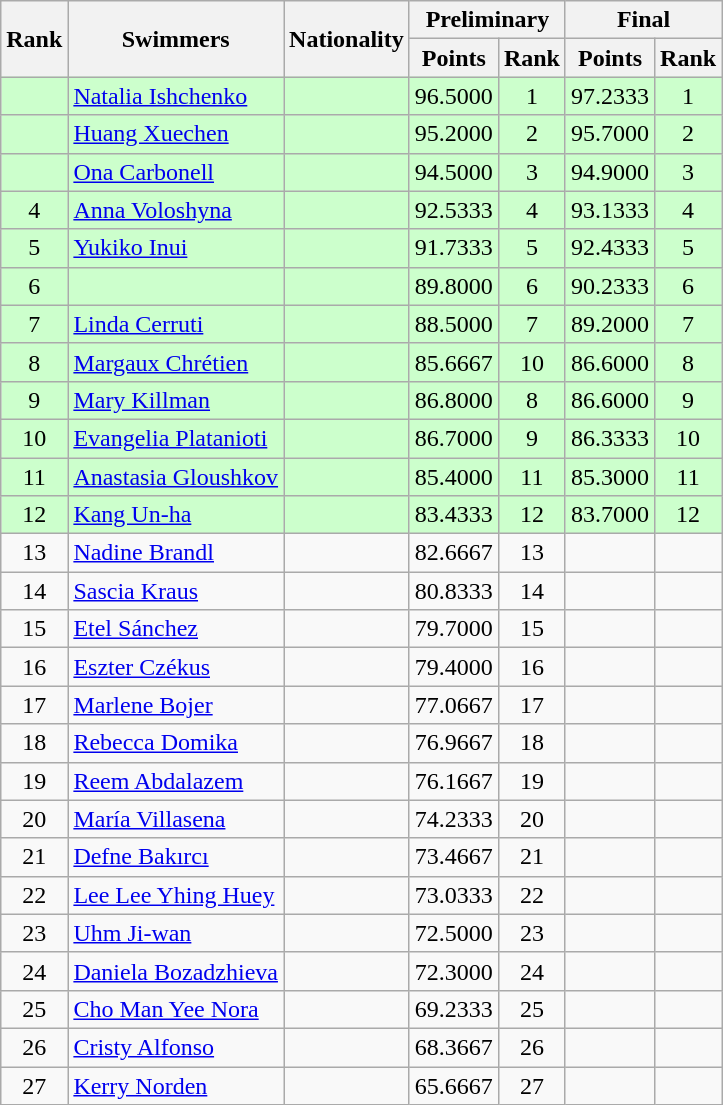<table class="wikitable sortable" style="text-align:center">
<tr>
<th rowspan=2>Rank</th>
<th rowspan=2>Swimmers</th>
<th rowspan=2>Nationality</th>
<th colspan=2>Preliminary</th>
<th colspan=2>Final</th>
</tr>
<tr>
<th>Points</th>
<th>Rank</th>
<th>Points</th>
<th>Rank</th>
</tr>
<tr bgcolor=ccffcc>
<td></td>
<td align=left><a href='#'>Natalia Ishchenko</a></td>
<td align=left></td>
<td>96.5000</td>
<td>1</td>
<td>97.2333</td>
<td>1</td>
</tr>
<tr bgcolor=ccffcc>
<td></td>
<td align=left><a href='#'>Huang Xuechen</a></td>
<td align=left></td>
<td>95.2000</td>
<td>2</td>
<td>95.7000</td>
<td>2</td>
</tr>
<tr bgcolor=ccffcc>
<td></td>
<td align=left><a href='#'>Ona Carbonell</a></td>
<td align=left></td>
<td>94.5000</td>
<td>3</td>
<td>94.9000</td>
<td>3</td>
</tr>
<tr bgcolor=ccffcc>
<td>4</td>
<td align=left><a href='#'>Anna Voloshyna</a></td>
<td align=left></td>
<td>92.5333</td>
<td>4</td>
<td>93.1333</td>
<td>4</td>
</tr>
<tr bgcolor=ccffcc>
<td>5</td>
<td align=left><a href='#'>Yukiko Inui</a></td>
<td align=left></td>
<td>91.7333</td>
<td>5</td>
<td>92.4333</td>
<td>5</td>
</tr>
<tr bgcolor=ccffcc>
<td>6</td>
<td align=left></td>
<td align=left></td>
<td>89.8000</td>
<td>6</td>
<td>90.2333</td>
<td>6</td>
</tr>
<tr bgcolor=ccffcc>
<td>7</td>
<td align=left><a href='#'>Linda Cerruti</a></td>
<td align=left></td>
<td>88.5000</td>
<td>7</td>
<td>89.2000</td>
<td>7</td>
</tr>
<tr bgcolor=ccffcc>
<td>8</td>
<td align=left><a href='#'>Margaux Chrétien</a></td>
<td align=left></td>
<td>85.6667</td>
<td>10</td>
<td>86.6000</td>
<td>8</td>
</tr>
<tr bgcolor=ccffcc>
<td>9</td>
<td align=left><a href='#'>Mary Killman</a></td>
<td align=left></td>
<td>86.8000</td>
<td>8</td>
<td>86.6000</td>
<td>9</td>
</tr>
<tr bgcolor=ccffcc>
<td>10</td>
<td align=left><a href='#'>Evangelia Platanioti</a></td>
<td align=left></td>
<td>86.7000</td>
<td>9</td>
<td>86.3333</td>
<td>10</td>
</tr>
<tr bgcolor=ccffcc>
<td>11</td>
<td align=left><a href='#'>Anastasia Gloushkov</a></td>
<td align=left></td>
<td>85.4000</td>
<td>11</td>
<td>85.3000</td>
<td>11</td>
</tr>
<tr bgcolor=ccffcc>
<td>12</td>
<td align=left><a href='#'>Kang Un-ha</a></td>
<td align=left></td>
<td>83.4333</td>
<td>12</td>
<td>83.7000</td>
<td>12</td>
</tr>
<tr>
<td>13</td>
<td align=left><a href='#'>Nadine Brandl</a></td>
<td align=left></td>
<td>82.6667</td>
<td>13</td>
<td></td>
<td></td>
</tr>
<tr>
<td>14</td>
<td align=left><a href='#'>Sascia Kraus</a></td>
<td align=left></td>
<td>80.8333</td>
<td>14</td>
<td></td>
<td></td>
</tr>
<tr>
<td>15</td>
<td align=left><a href='#'>Etel Sánchez</a></td>
<td align=left></td>
<td>79.7000</td>
<td>15</td>
<td></td>
<td></td>
</tr>
<tr>
<td>16</td>
<td align=left><a href='#'>Eszter Czékus</a></td>
<td align=left></td>
<td>79.4000</td>
<td>16</td>
<td></td>
<td></td>
</tr>
<tr>
<td>17</td>
<td align=left><a href='#'>Marlene Bojer</a></td>
<td align=left></td>
<td>77.0667</td>
<td>17</td>
<td></td>
<td></td>
</tr>
<tr>
<td>18</td>
<td align=left><a href='#'>Rebecca Domika</a></td>
<td align=left></td>
<td>76.9667</td>
<td>18</td>
<td></td>
<td></td>
</tr>
<tr>
<td>19</td>
<td align=left><a href='#'>Reem Abdalazem</a></td>
<td align=left></td>
<td>76.1667</td>
<td>19</td>
<td></td>
<td></td>
</tr>
<tr>
<td>20</td>
<td align=left><a href='#'>María Villasena</a></td>
<td align=left></td>
<td>74.2333</td>
<td>20</td>
<td></td>
<td></td>
</tr>
<tr>
<td>21</td>
<td align=left><a href='#'>Defne Bakırcı</a></td>
<td align=left></td>
<td>73.4667</td>
<td>21</td>
<td></td>
<td></td>
</tr>
<tr>
<td>22</td>
<td align=left><a href='#'>Lee Lee Yhing Huey</a></td>
<td align=left></td>
<td>73.0333</td>
<td>22</td>
<td></td>
<td></td>
</tr>
<tr>
<td>23</td>
<td align=left><a href='#'>Uhm Ji-wan</a></td>
<td align=left></td>
<td>72.5000</td>
<td>23</td>
<td></td>
<td></td>
</tr>
<tr>
<td>24</td>
<td align=left><a href='#'>Daniela Bozadzhieva</a></td>
<td align=left></td>
<td>72.3000</td>
<td>24</td>
<td></td>
<td></td>
</tr>
<tr>
<td>25</td>
<td align=left><a href='#'>Cho Man Yee Nora</a></td>
<td align=left></td>
<td>69.2333</td>
<td>25</td>
<td></td>
<td></td>
</tr>
<tr>
<td>26</td>
<td align=left><a href='#'>Cristy Alfonso</a></td>
<td align=left></td>
<td>68.3667</td>
<td>26</td>
<td></td>
<td></td>
</tr>
<tr>
<td>27</td>
<td align=left><a href='#'>Kerry Norden</a></td>
<td align=left></td>
<td>65.6667</td>
<td>27</td>
<td></td>
<td></td>
</tr>
</table>
